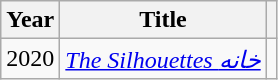<table class="wikitable sortable">
<tr>
<th>Year</th>
<th>Title</th>
<th></th>
</tr>
<tr>
<td>2020</td>
<td><em><a href='#'>The Silhouettes  خانه</a></em></td>
<td></td>
</tr>
</table>
